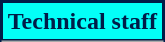<table class="wikitable">
<tr>
<th style="background:#03fff8; color:#001c48; border:2px solid #001c48;" scope="col" colspan="2">Technical staff</th>
</tr>
<tr>
</tr>
</table>
